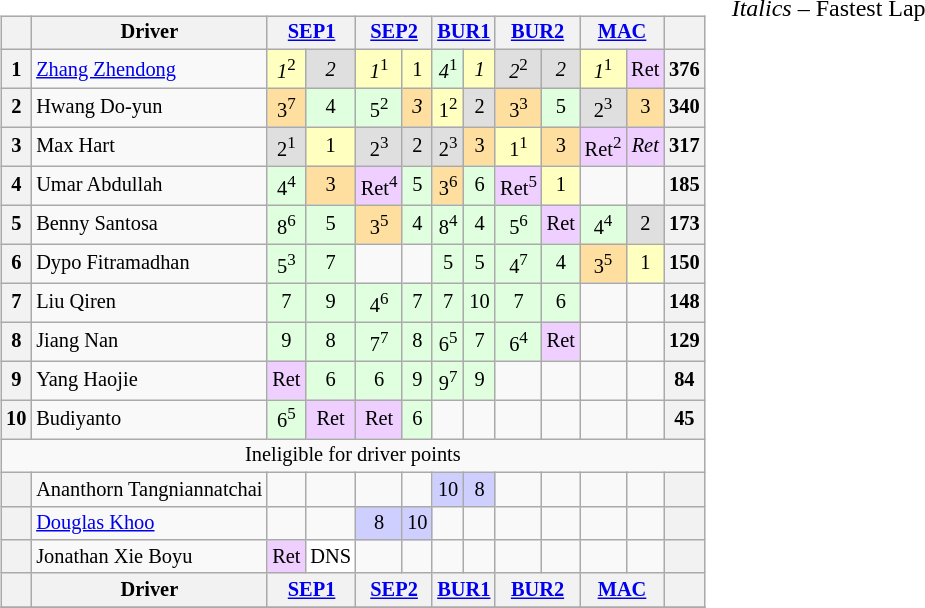<table>
<tr valign="top">
<td><br><table class="wikitable" style="font-size: 85%; text-align: center;">
<tr style="vertical-align:top">
<th style="vertical-align:middle"></th>
<th style="vertical-align:middle">Driver</th>
<th colspan=2><a href='#'>SEP1</a><br></th>
<th colspan=2><a href='#'>SEP2</a><br></th>
<th colspan=2><a href='#'>BUR1</a><br></th>
<th colspan=2><a href='#'>BUR2</a><br></th>
<th colspan=2><a href='#'>MAC</a><br></th>
<th style="vertical-align:middle"> </th>
</tr>
<tr>
<th>1</th>
<td style="text-align:left"> <a href='#'>Zhang Zhendong</a></td>
<td style="background:#FFFFBF;"><em>1</em><sup>2</sup></td>
<td style="background:#DFDFDF;"><em>2</em></td>
<td style="background:#FFFFBF;"><em>1</em><sup>1</sup></td>
<td style="background:#FFFFBF;">1</td>
<td style="background:#DFFFDF;"><em>4</em><sup>1</sup></td>
<td style="background:#FFFFBF;"><em>1</em></td>
<td style="background:#DFDFDF;"><em>2</em><sup>2</sup></td>
<td style="background:#DFDFDF;"><em>2</em></td>
<td style="background:#FFFFBF;"><em>1</em><sup>1</sup></td>
<td style="background:#EFCFFF;">Ret</td>
<th>376</th>
</tr>
<tr>
<th>2</th>
<td style="text-align:left"> Hwang Do-yun</td>
<td style="background:#FFDF9F;">3<sup>7</sup></td>
<td style="background:#DFFFDF;">4</td>
<td style="background:#DFFFDF;">5<sup>2</sup></td>
<td style="background:#FFDF9F;"><em>3</em></td>
<td style="background:#FFFFBF;">1<sup>2</sup></td>
<td style="background:#DFDFDF;">2</td>
<td style="background:#FFDF9F;">3<sup>3</sup></td>
<td style="background:#DFFFDF;">5</td>
<td style="background:#DFDFDF;">2<sup>3</sup></td>
<td style="background:#FFDF9F;">3</td>
<th>340</th>
</tr>
<tr>
<th>3</th>
<td style="text-align:left"> Max Hart</td>
<td style="background:#DFDFDF;">2<sup>1</sup></td>
<td style="background:#FFFFBF;">1</td>
<td style="background:#DFDFDF;">2<sup>3</sup></td>
<td style="background:#DFDFDF;">2</td>
<td style="background:#DFDFDF;">2<sup>3</sup></td>
<td style="background:#FFDF9F;">3</td>
<td style="background:#FFFFBF;">1<sup>1</sup></td>
<td style="background:#FFDF9F;">3</td>
<td style="background:#EFCFFF;">Ret<sup>2</sup></td>
<td style="background:#EFCFFF;"><em>Ret</em></td>
<th>317</th>
</tr>
<tr>
<th>4</th>
<td style="text-align:left"> Umar Abdullah</td>
<td style="background:#DFFFDF;">4<sup>4</sup></td>
<td style="background:#FFDF9F;">3</td>
<td style="background:#EFCFFF;">Ret<sup>4</sup></td>
<td style="background:#DFFFDF;">5</td>
<td style="background:#FFDF9F;">3<sup>6</sup></td>
<td style="background:#DFFFDF;">6</td>
<td style="background:#EFCFFF;">Ret<sup>5</sup></td>
<td style="background:#FFFFBF;">1</td>
<td></td>
<td></td>
<th>185</th>
</tr>
<tr>
<th>5</th>
<td style="text-align:left"> Benny Santosa</td>
<td style="background:#DFFFDF;">8<sup>6</sup></td>
<td style="background:#DFFFDF;">5</td>
<td style="background:#FFDF9F;">3<sup>5</sup></td>
<td style="background:#DFFFDF;">4</td>
<td style="background:#DFFFDF;">8<sup>4</sup></td>
<td style="background:#DFFFDF;">4</td>
<td style="background:#DFFFDF;">5<sup>6</sup></td>
<td style="background:#EFCFFF;">Ret</td>
<td style="background:#DFFFDF;">4<sup>4</sup></td>
<td style="background:#DFDFDF;">2</td>
<th>173</th>
</tr>
<tr>
<th>6</th>
<td style="text-align:left"> Dypo Fitramadhan</td>
<td style="background:#DFFFDF;">5<sup>3</sup></td>
<td style="background:#DFFFDF;">7</td>
<td></td>
<td></td>
<td style="background:#DFFFDF;">5</td>
<td style="background:#DFFFDF;">5</td>
<td style="background:#DFFFDF;">4<sup>7</sup></td>
<td style="background:#DFFFDF;">4</td>
<td style="background:#FFDF9F;">3<sup>5</sup></td>
<td style="background:#FFFFBF;">1</td>
<th>150</th>
</tr>
<tr>
<th>7</th>
<td style="text-align:left"> Liu Qiren</td>
<td style="background:#DFFFDF;">7</td>
<td style="background:#DFFFDF;">9</td>
<td style="background:#DFFFDF;">4<sup>6</sup></td>
<td style="background:#DFFFDF;">7</td>
<td style="background:#DFFFDF;">7</td>
<td style="background:#DFFFDF;">10</td>
<td style="background:#DFFFDF;">7</td>
<td style="background:#DFFFDF;">6</td>
<td></td>
<td></td>
<th>148</th>
</tr>
<tr>
<th>8</th>
<td style="text-align:left"> Jiang Nan</td>
<td style="background:#DFFFDF;">9</td>
<td style="background:#DFFFDF;">8</td>
<td style="background:#DFFFDF;">7<sup>7</sup></td>
<td style="background:#DFFFDF;">8</td>
<td style="background:#DFFFDF;">6<sup>5</sup></td>
<td style="background:#DFFFDF;">7</td>
<td style="background:#DFFFDF;">6<sup>4</sup></td>
<td style="background:#EFCFFF;">Ret</td>
<td></td>
<td></td>
<th>129</th>
</tr>
<tr>
<th>9</th>
<td style="text-align:left"> Yang Haojie</td>
<td style="background:#EFCFFF;">Ret</td>
<td style="background:#DFFFDF;">6</td>
<td style="background:#DFFFDF;">6</td>
<td style="background:#DFFFDF;">9</td>
<td style="background:#DFFFDF;">9<sup>7</sup></td>
<td style="background:#DFFFDF;">9</td>
<td></td>
<td></td>
<td></td>
<td></td>
<th>84</th>
</tr>
<tr>
<th>10</th>
<td style="text-align:left"> Budiyanto</td>
<td style="background:#DFFFDF;">6<sup>5</sup></td>
<td style="background:#EFCFFF;">Ret</td>
<td style="background:#EFCFFF;">Ret</td>
<td style="background:#DFFFDF;">6</td>
<td></td>
<td></td>
<td></td>
<td></td>
<td></td>
<td></td>
<th>45</th>
</tr>
<tr>
<td colspan=13>Ineligible for driver points</td>
</tr>
<tr>
<th></th>
<td style="text-align:left" nowrap> Ananthorn Tangniannatchai</td>
<td></td>
<td></td>
<td></td>
<td></td>
<td style="background:#cfcfff;">10</td>
<td style="background:#cfcfff;">8</td>
<td></td>
<td></td>
<td></td>
<td></td>
<th></th>
</tr>
<tr>
<th></th>
<td style="text-align:left"> <a href='#'>Douglas Khoo</a></td>
<td></td>
<td></td>
<td style="background:#cfcfff;">8</td>
<td style="background:#cfcfff;">10</td>
<td></td>
<td></td>
<td></td>
<td></td>
<td></td>
<td></td>
<th></th>
</tr>
<tr>
<th></th>
<td style="text-align:left"> Jonathan Xie Boyu</td>
<td style="background:#EFCFFF;">Ret</td>
<td style="background:#FFFFFF;">DNS</td>
<td></td>
<td></td>
<td></td>
<td></td>
<td></td>
<td></td>
<td></td>
<td></td>
<th></th>
</tr>
<tr>
<th style="vertical-align:middle"></th>
<th style="vertical-align:middle">Driver</th>
<th colspan=2><a href='#'>SEP1</a><br></th>
<th colspan=2><a href='#'>SEP2</a><br></th>
<th colspan=2><a href='#'>BUR1</a><br></th>
<th colspan=2><a href='#'>BUR2</a><br></th>
<th colspan=2><a href='#'>MAC</a><br></th>
<th style="vertical-align:middle"> </th>
</tr>
<tr>
</tr>
</table>
</td>
<td valign=top><br>
<span><em>Italics</em> – Fastest Lap</span></td>
</tr>
</table>
